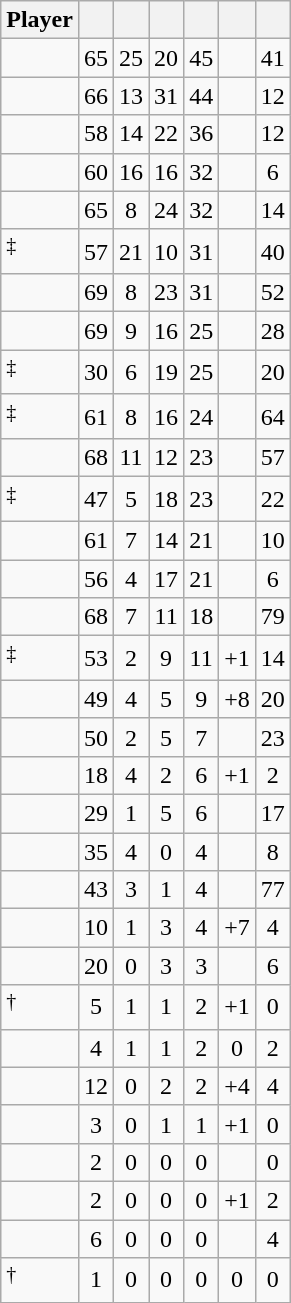<table class="wikitable sortable" style="text-align:center;">
<tr>
<th>Player</th>
<th></th>
<th></th>
<th></th>
<th></th>
<th data-sort-type="number"></th>
<th></th>
</tr>
<tr>
<td style="text-align:left;"></td>
<td>65</td>
<td>25</td>
<td>20</td>
<td>45</td>
<td></td>
<td>41</td>
</tr>
<tr>
<td style="text-align:left;"></td>
<td>66</td>
<td>13</td>
<td>31</td>
<td>44</td>
<td></td>
<td>12</td>
</tr>
<tr>
<td style="text-align:left;"></td>
<td>58</td>
<td>14</td>
<td>22</td>
<td>36</td>
<td></td>
<td>12</td>
</tr>
<tr>
<td style="text-align:left;"></td>
<td>60</td>
<td>16</td>
<td>16</td>
<td>32</td>
<td></td>
<td>6</td>
</tr>
<tr>
<td style="text-align:left;"></td>
<td>65</td>
<td>8</td>
<td>24</td>
<td>32</td>
<td></td>
<td>14</td>
</tr>
<tr>
<td style="text-align:left;"><sup>‡</sup></td>
<td>57</td>
<td>21</td>
<td>10</td>
<td>31</td>
<td></td>
<td>40</td>
</tr>
<tr>
<td style="text-align:left;"></td>
<td>69</td>
<td>8</td>
<td>23</td>
<td>31</td>
<td></td>
<td>52</td>
</tr>
<tr>
<td style="text-align:left;"></td>
<td>69</td>
<td>9</td>
<td>16</td>
<td>25</td>
<td></td>
<td>28</td>
</tr>
<tr>
<td style="text-align:left;"><sup>‡</sup></td>
<td>30</td>
<td>6</td>
<td>19</td>
<td>25</td>
<td></td>
<td>20</td>
</tr>
<tr>
<td style="text-align:left;"><sup>‡</sup></td>
<td>61</td>
<td>8</td>
<td>16</td>
<td>24</td>
<td></td>
<td>64</td>
</tr>
<tr>
<td style="text-align:left;"></td>
<td>68</td>
<td>11</td>
<td>12</td>
<td>23</td>
<td></td>
<td>57</td>
</tr>
<tr>
<td style="text-align:left;"><sup>‡</sup></td>
<td>47</td>
<td>5</td>
<td>18</td>
<td>23</td>
<td></td>
<td>22</td>
</tr>
<tr>
<td style="text-align:left;"></td>
<td>61</td>
<td>7</td>
<td>14</td>
<td>21</td>
<td></td>
<td>10</td>
</tr>
<tr>
<td style="text-align:left;"></td>
<td>56</td>
<td>4</td>
<td>17</td>
<td>21</td>
<td></td>
<td>6</td>
</tr>
<tr>
<td style="text-align:left;"></td>
<td>68</td>
<td>7</td>
<td>11</td>
<td>18</td>
<td></td>
<td>79</td>
</tr>
<tr>
<td style="text-align:left;"><sup>‡</sup></td>
<td>53</td>
<td>2</td>
<td>9</td>
<td>11</td>
<td>+1</td>
<td>14</td>
</tr>
<tr>
<td style="text-align:left;"></td>
<td>49</td>
<td>4</td>
<td>5</td>
<td>9</td>
<td>+8</td>
<td>20</td>
</tr>
<tr>
<td style="text-align:left;"></td>
<td>50</td>
<td>2</td>
<td>5</td>
<td>7</td>
<td></td>
<td>23</td>
</tr>
<tr>
<td style="text-align:left;"></td>
<td>18</td>
<td>4</td>
<td>2</td>
<td>6</td>
<td>+1</td>
<td>2</td>
</tr>
<tr>
<td style="text-align:left;"></td>
<td>29</td>
<td>1</td>
<td>5</td>
<td>6</td>
<td></td>
<td>17</td>
</tr>
<tr>
<td style="text-align:left;"></td>
<td>35</td>
<td>4</td>
<td>0</td>
<td>4</td>
<td></td>
<td>8</td>
</tr>
<tr>
<td style="text-align:left;"></td>
<td>43</td>
<td>3</td>
<td>1</td>
<td>4</td>
<td></td>
<td>77</td>
</tr>
<tr>
<td style="text-align:left;"></td>
<td>10</td>
<td>1</td>
<td>3</td>
<td>4</td>
<td>+7</td>
<td>4</td>
</tr>
<tr>
<td style="text-align:left;"></td>
<td>20</td>
<td>0</td>
<td>3</td>
<td>3</td>
<td></td>
<td>6</td>
</tr>
<tr>
<td style="text-align:left;"><sup>†</sup></td>
<td>5</td>
<td>1</td>
<td>1</td>
<td>2</td>
<td>+1</td>
<td>0</td>
</tr>
<tr>
<td style="text-align:left;"></td>
<td>4</td>
<td>1</td>
<td>1</td>
<td>2</td>
<td>0</td>
<td>2</td>
</tr>
<tr>
<td style="text-align:left;"></td>
<td>12</td>
<td>0</td>
<td>2</td>
<td>2</td>
<td>+4</td>
<td>4</td>
</tr>
<tr>
<td style="text-align:left;"></td>
<td>3</td>
<td>0</td>
<td>1</td>
<td>1</td>
<td>+1</td>
<td>0</td>
</tr>
<tr>
<td style="text-align:left;"></td>
<td>2</td>
<td>0</td>
<td>0</td>
<td>0</td>
<td></td>
<td>0</td>
</tr>
<tr>
<td style="text-align:left;"></td>
<td>2</td>
<td>0</td>
<td>0</td>
<td>0</td>
<td>+1</td>
<td>2</td>
</tr>
<tr>
<td style="text-align:left;"></td>
<td>6</td>
<td>0</td>
<td>0</td>
<td>0</td>
<td></td>
<td>4</td>
</tr>
<tr>
<td style="text-align:left;"><sup>†</sup></td>
<td>1</td>
<td>0</td>
<td>0</td>
<td>0</td>
<td>0</td>
<td>0</td>
</tr>
</table>
